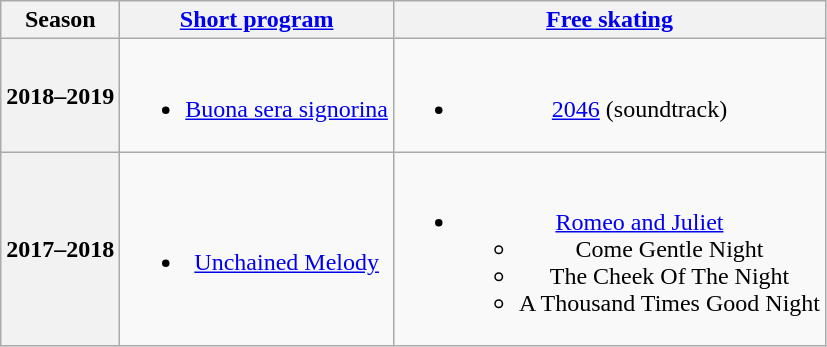<table class=wikitable style=text-align:center>
<tr>
<th>Season</th>
<th><a href='#'>Short program</a></th>
<th><a href='#'>Free skating</a></th>
</tr>
<tr>
<th>2018–2019</th>
<td><br><ul><li><a href='#'>Buona sera signorina</a> <br></li></ul></td>
<td><br><ul><li><a href='#'>2046</a> (soundtrack) <br></li></ul></td>
</tr>
<tr>
<th>2017–2018 <br> </th>
<td><br><ul><li><a href='#'>Unchained Melody</a> <br></li></ul></td>
<td><br><ul><li><a href='#'>Romeo and Juliet</a> <br><ul><li>Come Gentle Night</li><li>The Cheek Of The Night</li><li>A Thousand Times Good Night</li></ul></li></ul></td>
</tr>
</table>
